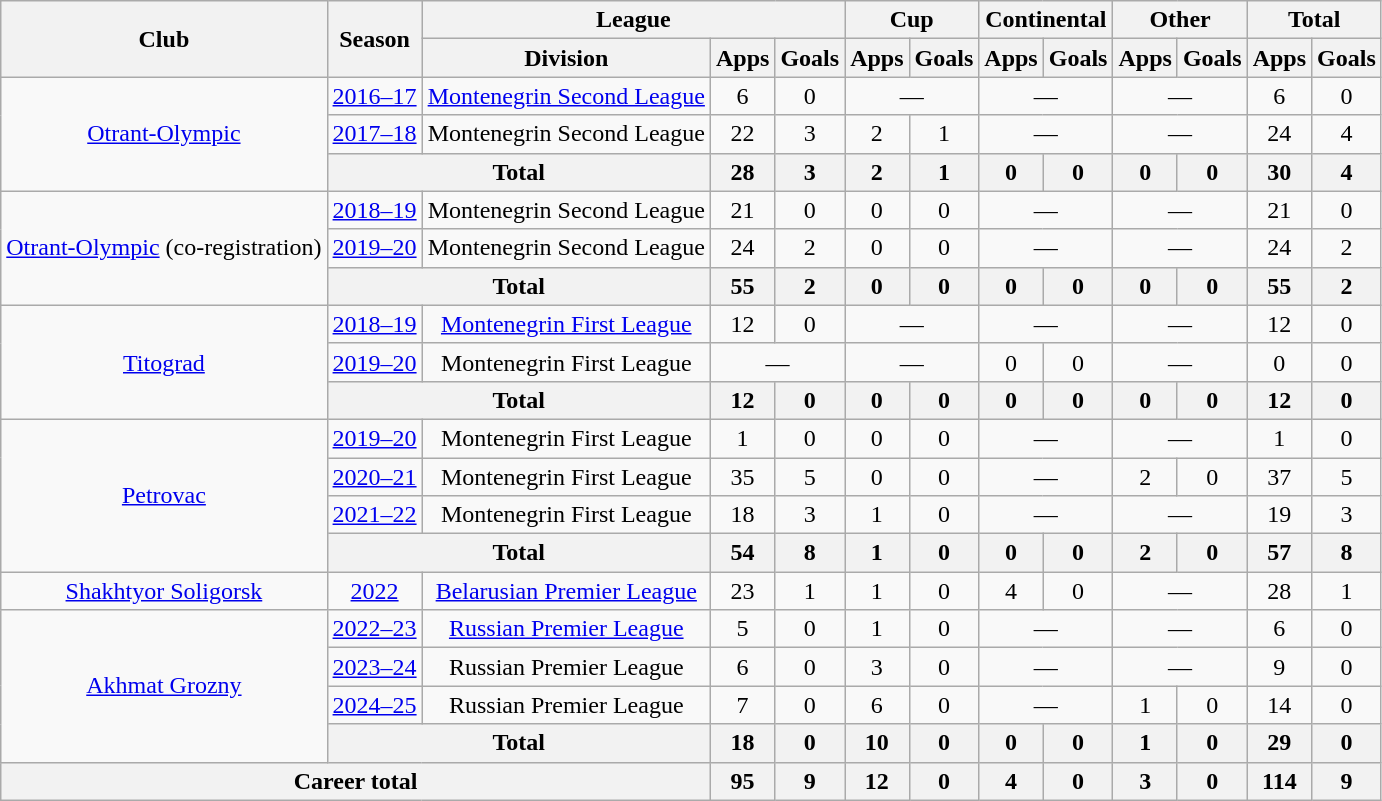<table class="wikitable" style="text-align: center;">
<tr>
<th rowspan="2">Club</th>
<th rowspan="2">Season</th>
<th colspan="3">League</th>
<th colspan="2">Cup</th>
<th colspan="2">Continental</th>
<th colspan="2">Other</th>
<th colspan="2">Total</th>
</tr>
<tr>
<th>Division</th>
<th>Apps</th>
<th>Goals</th>
<th>Apps</th>
<th>Goals</th>
<th>Apps</th>
<th>Goals</th>
<th>Apps</th>
<th>Goals</th>
<th>Apps</th>
<th>Goals</th>
</tr>
<tr>
<td rowspan="3"><a href='#'>Otrant-Olympic</a></td>
<td><a href='#'>2016–17</a></td>
<td><a href='#'>Montenegrin Second League</a></td>
<td>6</td>
<td>0</td>
<td colspan="2">—</td>
<td colspan="2">—</td>
<td colspan="2">—</td>
<td>6</td>
<td>0</td>
</tr>
<tr>
<td><a href='#'>2017–18</a></td>
<td>Montenegrin Second League</td>
<td>22</td>
<td>3</td>
<td>2</td>
<td>1</td>
<td colspan="2">—</td>
<td colspan="2">—</td>
<td>24</td>
<td>4</td>
</tr>
<tr>
<th colspan=2>Total</th>
<th>28</th>
<th>3</th>
<th>2</th>
<th>1</th>
<th>0</th>
<th>0</th>
<th>0</th>
<th>0</th>
<th>30</th>
<th>4</th>
</tr>
<tr>
<td rowspan="3"><a href='#'>Otrant-Olympic</a> (co-registration)</td>
<td><a href='#'>2018–19</a></td>
<td>Montenegrin Second League</td>
<td>21</td>
<td>0</td>
<td>0</td>
<td>0</td>
<td colspan="2">—</td>
<td colspan="2">—</td>
<td>21</td>
<td>0</td>
</tr>
<tr>
<td><a href='#'>2019–20</a></td>
<td>Montenegrin Second League</td>
<td>24</td>
<td>2</td>
<td>0</td>
<td>0</td>
<td colspan="2">—</td>
<td colspan="2">—</td>
<td>24</td>
<td>2</td>
</tr>
<tr>
<th colspan=2>Total</th>
<th>55</th>
<th>2</th>
<th>0</th>
<th>0</th>
<th>0</th>
<th>0</th>
<th>0</th>
<th>0</th>
<th>55</th>
<th>2</th>
</tr>
<tr>
<td rowspan="3"><a href='#'>Titograd</a></td>
<td><a href='#'>2018–19</a></td>
<td><a href='#'>Montenegrin First League</a></td>
<td>12</td>
<td>0</td>
<td colspan="2">—</td>
<td colspan="2">—</td>
<td colspan="2">—</td>
<td>12</td>
<td>0</td>
</tr>
<tr>
<td><a href='#'>2019–20</a></td>
<td>Montenegrin First League</td>
<td colspan="2">—</td>
<td colspan="2">—</td>
<td>0</td>
<td>0</td>
<td colspan="2">—</td>
<td>0</td>
<td>0</td>
</tr>
<tr>
<th colspan=2>Total</th>
<th>12</th>
<th>0</th>
<th>0</th>
<th>0</th>
<th>0</th>
<th>0</th>
<th>0</th>
<th>0</th>
<th>12</th>
<th>0</th>
</tr>
<tr>
<td rowspan="4"><a href='#'>Petrovac</a></td>
<td><a href='#'>2019–20</a></td>
<td>Montenegrin First League</td>
<td>1</td>
<td>0</td>
<td>0</td>
<td>0</td>
<td colspan="2">—</td>
<td colspan="2">—</td>
<td>1</td>
<td>0</td>
</tr>
<tr>
<td><a href='#'>2020–21</a></td>
<td>Montenegrin First League</td>
<td>35</td>
<td>5</td>
<td>0</td>
<td>0</td>
<td colspan="2">—</td>
<td>2</td>
<td>0</td>
<td>37</td>
<td>5</td>
</tr>
<tr>
<td><a href='#'>2021–22</a></td>
<td>Montenegrin First League</td>
<td>18</td>
<td>3</td>
<td>1</td>
<td>0</td>
<td colspan="2">—</td>
<td colspan="2">—</td>
<td>19</td>
<td>3</td>
</tr>
<tr>
<th colspan=2>Total</th>
<th>54</th>
<th>8</th>
<th>1</th>
<th>0</th>
<th>0</th>
<th>0</th>
<th>2</th>
<th>0</th>
<th>57</th>
<th>8</th>
</tr>
<tr>
<td><a href='#'>Shakhtyor Soligorsk</a></td>
<td><a href='#'>2022</a></td>
<td><a href='#'>Belarusian Premier League</a></td>
<td>23</td>
<td>1</td>
<td>1</td>
<td>0</td>
<td>4</td>
<td>0</td>
<td colspan="2">—</td>
<td>28</td>
<td>1</td>
</tr>
<tr>
<td rowspan="4"><a href='#'>Akhmat Grozny</a></td>
<td><a href='#'>2022–23</a></td>
<td><a href='#'>Russian Premier League</a></td>
<td>5</td>
<td>0</td>
<td>1</td>
<td>0</td>
<td colspan="2">—</td>
<td colspan="2">—</td>
<td>6</td>
<td>0</td>
</tr>
<tr>
<td><a href='#'>2023–24</a></td>
<td>Russian Premier League</td>
<td>6</td>
<td>0</td>
<td>3</td>
<td>0</td>
<td colspan="2">—</td>
<td colspan="2">—</td>
<td>9</td>
<td>0</td>
</tr>
<tr>
<td><a href='#'>2024–25</a></td>
<td>Russian Premier League</td>
<td>7</td>
<td>0</td>
<td>6</td>
<td>0</td>
<td colspan="2">—</td>
<td>1</td>
<td>0</td>
<td>14</td>
<td>0</td>
</tr>
<tr>
<th colspan="2">Total</th>
<th>18</th>
<th>0</th>
<th>10</th>
<th>0</th>
<th>0</th>
<th>0</th>
<th>1</th>
<th>0</th>
<th>29</th>
<th>0</th>
</tr>
<tr>
<th colspan="3">Career total</th>
<th>95</th>
<th>9</th>
<th>12</th>
<th>0</th>
<th>4</th>
<th>0</th>
<th>3</th>
<th>0</th>
<th>114</th>
<th>9</th>
</tr>
</table>
